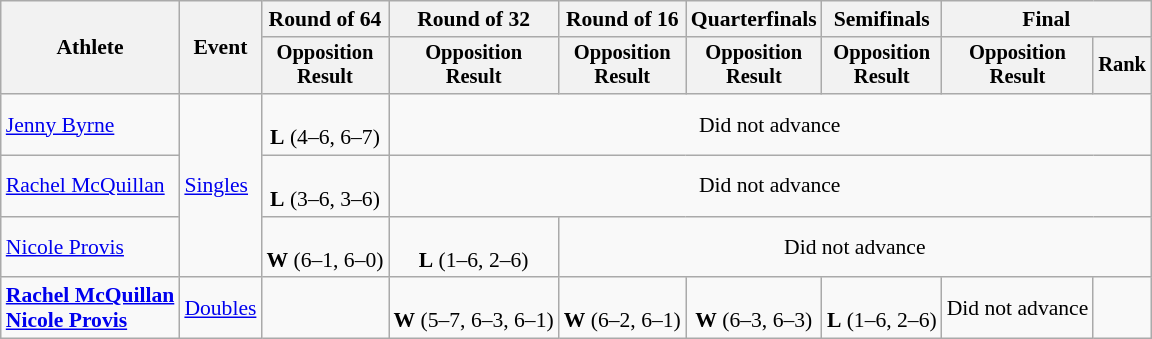<table class="wikitable" style="font-size:90%">
<tr>
<th rowspan="2">Athlete</th>
<th rowspan="2">Event</th>
<th>Round of 64</th>
<th>Round of 32</th>
<th>Round of 16</th>
<th>Quarterfinals</th>
<th>Semifinals</th>
<th colspan=2>Final</th>
</tr>
<tr style="font-size:95%">
<th>Opposition<br>Result</th>
<th>Opposition<br>Result</th>
<th>Opposition<br>Result</th>
<th>Opposition<br>Result</th>
<th>Opposition<br>Result</th>
<th>Opposition<br>Result</th>
<th>Rank</th>
</tr>
<tr align=center>
<td align=left><a href='#'>Jenny Byrne</a></td>
<td align=left rowspan=3><a href='#'>Singles</a></td>
<td><br><strong>L</strong> (4–6, 6–7)</td>
<td colspan=6>Did not advance</td>
</tr>
<tr align=center>
<td align=left><a href='#'>Rachel McQuillan</a></td>
<td><br><strong>L</strong> (3–6, 3–6)</td>
<td colspan=6>Did not advance</td>
</tr>
<tr align=center>
<td align=left><a href='#'>Nicole Provis</a></td>
<td><br><strong>W</strong> (6–1, 6–0)</td>
<td><br><strong>L</strong> (1–6, 2–6)</td>
<td colspan=5>Did not advance</td>
</tr>
<tr align=center>
<td align=left><strong><a href='#'>Rachel McQuillan</a><br><a href='#'>Nicole Provis</a></strong></td>
<td align=left><a href='#'>Doubles</a></td>
<td></td>
<td><br><strong>W</strong> (5–7, 6–3, 6–1)</td>
<td><br><strong>W</strong> (6–2, 6–1)</td>
<td><br><strong>W</strong> (6–3, 6–3)</td>
<td><br><strong>L</strong> (1–6, 2–6)</td>
<td>Did not advance</td>
<td></td>
</tr>
</table>
